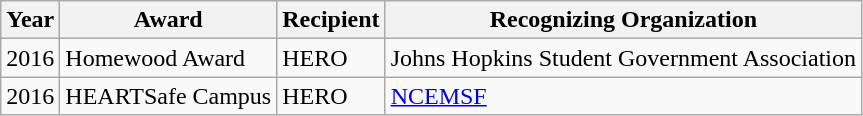<table class="wikitable sortable">
<tr>
<th>Year</th>
<th>Award</th>
<th>Recipient</th>
<th>Recognizing Organization</th>
</tr>
<tr>
<td>2016</td>
<td>Homewood Award</td>
<td>HERO</td>
<td>Johns Hopkins Student Government Association</td>
</tr>
<tr>
<td>2016</td>
<td>HEARTSafe Campus</td>
<td>HERO</td>
<td><a href='#'>NCEMSF</a></td>
</tr>
</table>
